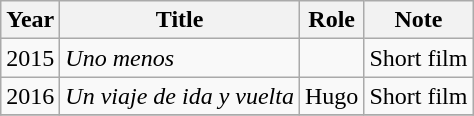<table class="wikitable">
<tr>
<th>Year</th>
<th>Title</th>
<th>Role</th>
<th>Note</th>
</tr>
<tr>
<td>2015</td>
<td><em>Uno menos</em></td>
<td></td>
<td>Short film</td>
</tr>
<tr>
<td>2016</td>
<td><em>Un viaje de ida y vuelta</em></td>
<td>Hugo</td>
<td>Short film</td>
</tr>
<tr>
</tr>
</table>
